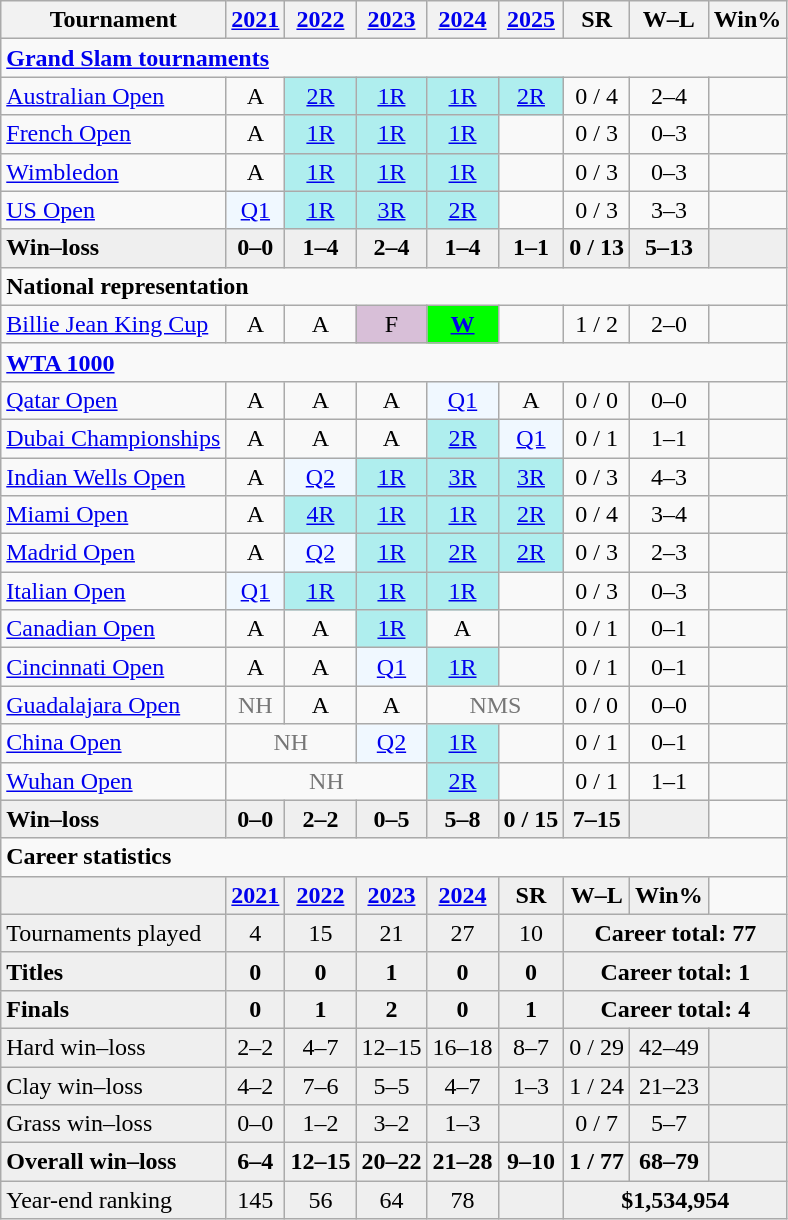<table class=wikitable style=text-align:center>
<tr>
<th>Tournament</th>
<th><a href='#'>2021</a></th>
<th><a href='#'>2022</a></th>
<th><a href='#'>2023</a></th>
<th><a href='#'>2024</a></th>
<th><a href='#'>2025</a></th>
<th>SR</th>
<th>W–L</th>
<th>Win%</th>
</tr>
<tr>
<td colspan="9" style="text-align:left"><strong><a href='#'>Grand Slam tournaments</a></strong></td>
</tr>
<tr>
<td style=text-align:left><a href='#'>Australian Open</a></td>
<td>A</td>
<td style=background:#afeeee><a href='#'>2R</a></td>
<td style=background:#afeeee><a href='#'>1R</a></td>
<td style=background:#afeeee><a href='#'>1R</a></td>
<td style=background:#afeeee><a href='#'>2R</a></td>
<td>0 / 4</td>
<td>2–4</td>
<td></td>
</tr>
<tr>
<td style=text-align:left><a href='#'>French Open</a></td>
<td>A</td>
<td style=background:#afeeee><a href='#'>1R</a></td>
<td style=background:#afeeee><a href='#'>1R</a></td>
<td style=background:#afeeee><a href='#'>1R</a></td>
<td></td>
<td>0 / 3</td>
<td>0–3</td>
<td></td>
</tr>
<tr>
<td style=text-align:left><a href='#'>Wimbledon</a></td>
<td>A</td>
<td style=background:#afeeee><a href='#'>1R</a></td>
<td style=background:#afeeee><a href='#'>1R</a></td>
<td style=background:#afeeee><a href='#'>1R</a></td>
<td></td>
<td>0 / 3</td>
<td>0–3</td>
<td></td>
</tr>
<tr>
<td style=text-align:left><a href='#'>US Open</a></td>
<td style=background:#f0f8ff><a href='#'>Q1</a></td>
<td style=background:#afeeee><a href='#'>1R</a></td>
<td style=background:#afeeee><a href='#'>3R</a></td>
<td style=background:#afeeee><a href='#'>2R</a></td>
<td></td>
<td>0 / 3</td>
<td>3–3</td>
<td></td>
</tr>
<tr style=background:#efefef;font-weight:bold>
<td style=text-align:left>Win–loss</td>
<td>0–0</td>
<td>1–4</td>
<td>2–4</td>
<td>1–4</td>
<td>1–1</td>
<td>0 / 13</td>
<td>5–13</td>
<td></td>
</tr>
<tr>
<td colspan="9" style="text-align:left"><strong>National representation</strong></td>
</tr>
<tr>
<td style=text-align:left><a href='#'>Billie Jean King Cup</a></td>
<td>A</td>
<td>A</td>
<td style=background:thistle>F</td>
<td style=background:lime><strong><a href='#'>W</a></strong></td>
<td></td>
<td>1 / 2</td>
<td>2–0</td>
<td></td>
</tr>
<tr>
<td colspan="9" style="text-align:left"><strong><a href='#'>WTA 1000</a></strong></td>
</tr>
<tr>
<td style=text-align:left><a href='#'>Qatar Open</a></td>
<td>A</td>
<td>A</td>
<td>A</td>
<td style=background:#f0f8ff><a href='#'>Q1</a></td>
<td>A</td>
<td>0 / 0</td>
<td>0–0</td>
<td></td>
</tr>
<tr>
<td style=text-align:left><a href='#'>Dubai Championships</a></td>
<td>A</td>
<td>A</td>
<td>A</td>
<td style=background:#afeeee><a href='#'>2R</a></td>
<td style=background:#f0f8ff><a href='#'>Q1</a></td>
<td>0 / 1</td>
<td>1–1</td>
<td></td>
</tr>
<tr>
<td style=text-align:left><a href='#'>Indian Wells Open</a></td>
<td>A</td>
<td style=background:#f0f8ff><a href='#'>Q2</a></td>
<td style=background:#afeeee><a href='#'>1R</a></td>
<td style=background:#afeeee><a href='#'>3R</a></td>
<td style=background:#afeeee><a href='#'>3R</a></td>
<td>0 / 3</td>
<td>4–3</td>
<td></td>
</tr>
<tr>
<td style=text-align:left><a href='#'>Miami Open</a></td>
<td>A</td>
<td style=background:#afeeee><a href='#'>4R</a></td>
<td style=background:#afeeee><a href='#'>1R</a></td>
<td style=background:#afeeee><a href='#'>1R</a></td>
<td style=background:#afeeee><a href='#'>2R</a></td>
<td>0 / 4</td>
<td>3–4</td>
<td></td>
</tr>
<tr>
<td style=text-align:left><a href='#'>Madrid Open</a></td>
<td>A</td>
<td style=background:#f0f8ff><a href='#'>Q2</a></td>
<td style=background:#afeeee><a href='#'>1R</a></td>
<td style=background:#afeeee><a href='#'>2R</a></td>
<td style=background:#afeeee><a href='#'>2R</a></td>
<td>0 / 3</td>
<td>2–3</td>
<td></td>
</tr>
<tr>
<td style=text-align:left><a href='#'>Italian Open</a></td>
<td style=background:#f0f8ff><a href='#'>Q1</a></td>
<td style=background:#afeeee><a href='#'>1R</a></td>
<td style=background:#afeeee><a href='#'>1R</a></td>
<td style=background:#afeeee><a href='#'>1R</a></td>
<td></td>
<td>0 / 3</td>
<td>0–3</td>
<td></td>
</tr>
<tr>
<td style=text-align:left><a href='#'>Canadian Open</a></td>
<td>A</td>
<td>A</td>
<td style=background:#afeeee><a href='#'>1R</a></td>
<td>A</td>
<td></td>
<td>0 / 1</td>
<td>0–1</td>
<td></td>
</tr>
<tr>
<td style=text-align:left><a href='#'>Cincinnati Open</a></td>
<td>A</td>
<td>A</td>
<td style=background:#f0f8ff><a href='#'>Q1</a></td>
<td style=background:#afeeee><a href='#'>1R</a></td>
<td></td>
<td>0 / 1</td>
<td>0–1</td>
<td></td>
</tr>
<tr>
<td style=text-align:left><a href='#'>Guadalajara Open</a></td>
<td style=color:#767676>NH</td>
<td>A</td>
<td>A</td>
<td colspan=2 style=color:#767676>NMS</td>
<td>0 / 0</td>
<td>0–0</td>
<td></td>
</tr>
<tr>
<td style=text-align:left><a href='#'>China Open</a></td>
<td colspan=2 style=color:#767676>NH</td>
<td style=background:#f0f8ff><a href='#'>Q2</a></td>
<td style=background:#afeeee><a href='#'>1R</a></td>
<td></td>
<td>0 / 1</td>
<td>0–1</td>
<td></td>
</tr>
<tr>
<td style=text-align:left><a href='#'>Wuhan Open</a></td>
<td colspan=3 style=color:#767676>NH</td>
<td style=background:#afeeee><a href='#'>2R</a></td>
<td></td>
<td>0 / 1</td>
<td>1–1</td>
<td></td>
</tr>
<tr style=background:#efefef;font-weight:bold>
<td style=text-align:left>Win–loss</td>
<td>0–0</td>
<td>2–2</td>
<td>0–5</td>
<td>5–8</td>
<td>0 / 15</td>
<td>7–15</td>
<td></td>
</tr>
<tr>
<td colspan="9" style="text-align:left"><strong>Career statistics</strong></td>
</tr>
<tr style=background:#efefef;font-weight:bold>
<td></td>
<td><a href='#'>2021</a></td>
<td><a href='#'>2022</a></td>
<td><a href='#'>2023</a></td>
<td><a href='#'>2024</a></td>
<td>SR</td>
<td>W–L</td>
<td>Win%</td>
</tr>
<tr style=background:#efefef>
<td style=text-align:left>Tournaments played</td>
<td>4</td>
<td>15</td>
<td>21</td>
<td>27</td>
<td>10</td>
<td colspan="3"><strong>Career total: 77</strong></td>
</tr>
<tr style=background:#efefef;font-weight:bold>
<td style=text-align:left>Titles</td>
<td>0</td>
<td>0</td>
<td>1</td>
<td>0</td>
<td>0</td>
<td colspan="3">Career total: 1</td>
</tr>
<tr style=background:#efefef;font-weight:bold>
<td style=text-align:left>Finals</td>
<td>0</td>
<td>1</td>
<td>2</td>
<td>0</td>
<td>1</td>
<td colspan="3">Career total: 4</td>
</tr>
<tr style=background:#efefef>
<td style=text-align:left>Hard win–loss</td>
<td>2–2</td>
<td>4–7</td>
<td>12–15</td>
<td>16–18</td>
<td>8–7</td>
<td>0 / 29</td>
<td>42–49</td>
<td></td>
</tr>
<tr style=background:#efefef>
<td style=text-align:left>Clay win–loss</td>
<td>4–2</td>
<td>7–6</td>
<td>5–5</td>
<td>4–7</td>
<td>1–3</td>
<td>1 / 24</td>
<td>21–23</td>
<td></td>
</tr>
<tr style=background:#efefef>
<td style=text-align:left>Grass win–loss</td>
<td>0–0</td>
<td>1–2</td>
<td>3–2</td>
<td>1–3</td>
<td></td>
<td>0 / 7</td>
<td>5–7</td>
<td></td>
</tr>
<tr style=background:#efefef;font-weight:bold>
<td style=text-align:left>Overall win–loss</td>
<td>6–4</td>
<td>12–15</td>
<td>20–22</td>
<td>21–28</td>
<td>9–10</td>
<td>1 / 77</td>
<td>68–79</td>
<td></td>
</tr>
<tr style=background:#efefef>
<td style=text-align:left>Year-end ranking</td>
<td>145</td>
<td>56</td>
<td>64</td>
<td>78</td>
<td></td>
<td colspan="3"><strong>$1,534,954</strong></td>
</tr>
</table>
